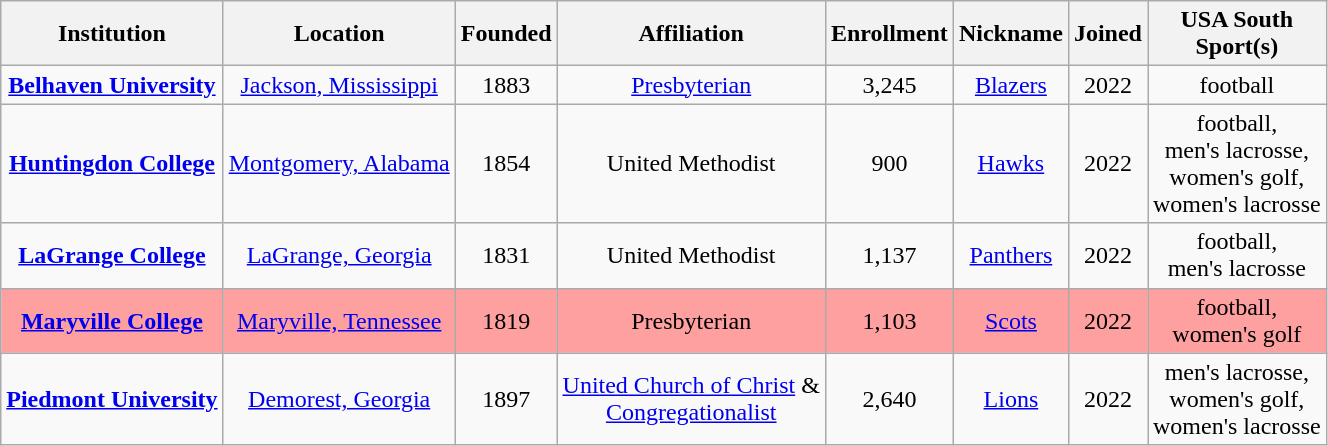<table class="wikitable sortable" style="text-align:center">
<tr>
<th>Institution</th>
<th>Location</th>
<th>Founded</th>
<th>Affiliation</th>
<th>Enrollment</th>
<th>Nickname</th>
<th>Joined</th>
<th>USA South<br>Sport(s)</th>
</tr>
<tr>
<td><strong><a href='#'>Belhaven University</a></strong></td>
<td><a href='#'>Jackson, Mississippi</a></td>
<td>1883</td>
<td><a href='#'>Presbyterian</a><br></td>
<td>3,245</td>
<td><a href='#'>Blazers</a></td>
<td>2022</td>
<td>football</td>
</tr>
<tr>
<td><strong><a href='#'>Huntingdon College</a></strong></td>
<td><a href='#'>Montgomery, Alabama</a></td>
<td>1854</td>
<td>United Methodist</td>
<td>900</td>
<td><a href='#'>Hawks</a></td>
<td>2022</td>
<td>football,<br>men's lacrosse,<br>women's golf,<br>women's lacrosse</td>
</tr>
<tr>
<td><strong><a href='#'>LaGrange College</a></strong></td>
<td><a href='#'>LaGrange, Georgia</a></td>
<td>1831</td>
<td>United Methodist</td>
<td>1,137</td>
<td><a href='#'>Panthers</a></td>
<td>2022</td>
<td>football,<br>men's lacrosse</td>
</tr>
<tr bgcolor=#ffa0a0>
<td><strong><a href='#'>Maryville College</a></strong></td>
<td><a href='#'>Maryville, Tennessee</a></td>
<td>1819</td>
<td>Presbyterian<br></td>
<td>1,103</td>
<td><a href='#'>Scots</a></td>
<td>2022</td>
<td>football,<br>women's golf</td>
</tr>
<tr>
<td><strong><a href='#'>Piedmont University</a></strong></td>
<td><a href='#'>Demorest, Georgia</a></td>
<td>1897</td>
<td><a href='#'>United Church of Christ</a> &<br><a href='#'>Congregationalist</a></td>
<td>2,640</td>
<td><a href='#'>Lions</a></td>
<td>2022</td>
<td>men's lacrosse,<br>women's golf,<br>women's lacrosse</td>
</tr>
</table>
